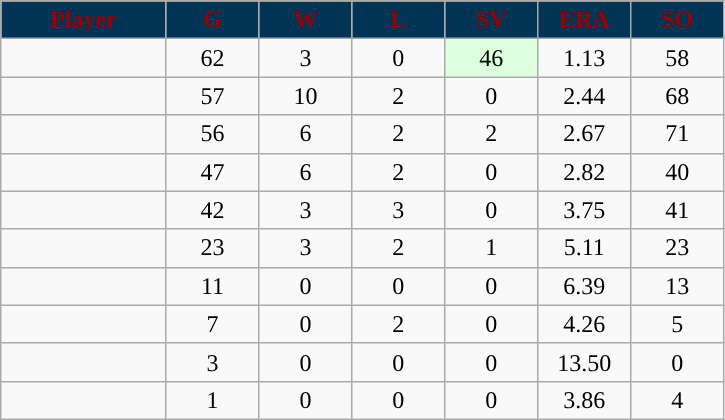<table class="wikitable sortable">
<tr>
<th style="background:#023456; color:#900; width:16%;">Player</th>
<th style="background:#023456; color:#900; width:9%;">G</th>
<th style="background:#023456; color:#900; width:9%;">W</th>
<th style="background:#023456; color:#900; width:9%;">L</th>
<th style="background:#023456; color:#900; width:9%;">SV</th>
<th style="background:#023456; color:#900; width:9%;">ERA</th>
<th style="background:#023456; color:#900; width:9%;">SO</th>
</tr>
<tr style="text-align:center;">
<td></td>
<td>62</td>
<td>3</td>
<td>0</td>
<td style="background:#DDFFDD;">46</td>
<td>1.13</td>
<td>58</td>
</tr>
<tr style="text-align:center;">
<td></td>
<td>57</td>
<td>10</td>
<td>2</td>
<td>0</td>
<td>2.44</td>
<td>68</td>
</tr>
<tr style="text-align:center;">
<td></td>
<td>56</td>
<td>6</td>
<td>2</td>
<td>2</td>
<td>2.67</td>
<td>71</td>
</tr>
<tr style="text-align:center;">
<td></td>
<td>47</td>
<td>6</td>
<td>2</td>
<td>0</td>
<td>2.82</td>
<td>40</td>
</tr>
<tr style="text-align:center;">
<td></td>
<td>42</td>
<td>3</td>
<td>3</td>
<td>0</td>
<td>3.75</td>
<td>41</td>
</tr>
<tr style="text-align:center;">
<td></td>
<td>23</td>
<td>3</td>
<td>2</td>
<td>1</td>
<td>5.11</td>
<td>23</td>
</tr>
<tr style="text-align:center;">
<td></td>
<td>11</td>
<td>0</td>
<td>0</td>
<td>0</td>
<td>6.39</td>
<td>13</td>
</tr>
<tr style="text-align:center;">
<td></td>
<td>7</td>
<td>0</td>
<td>2</td>
<td>0</td>
<td>4.26</td>
<td>5</td>
</tr>
<tr style="text-align:center;">
<td></td>
<td>3</td>
<td>0</td>
<td>0</td>
<td>0</td>
<td>13.50</td>
<td>0</td>
</tr>
<tr style="text-align:center;">
<td></td>
<td>1</td>
<td>0</td>
<td>0</td>
<td>0</td>
<td>3.86</td>
<td>4</td>
</tr>
</table>
